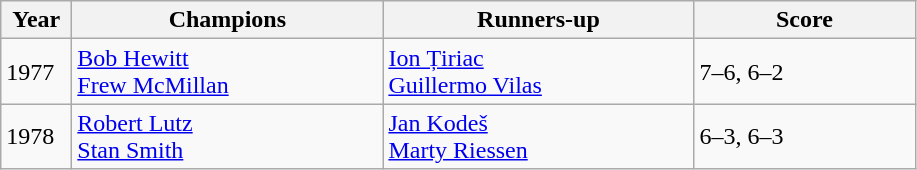<table class=wikitable>
<tr>
<th style="width:40px">Year</th>
<th style="width:200px">Champions</th>
<th style="width:200px">Runners-up</th>
<th style="width:140px" class="unsortable">Score</th>
</tr>
<tr>
<td>1977</td>
<td> <a href='#'>Bob Hewitt</a><br> <a href='#'>Frew McMillan</a></td>
<td> <a href='#'>Ion Țiriac</a><br> <a href='#'>Guillermo Vilas</a></td>
<td>7–6, 6–2</td>
</tr>
<tr>
<td>1978</td>
<td> <a href='#'>Robert Lutz</a><br> <a href='#'>Stan Smith</a></td>
<td> <a href='#'>Jan Kodeš</a><br> <a href='#'>Marty Riessen</a></td>
<td>6–3, 6–3</td>
</tr>
</table>
